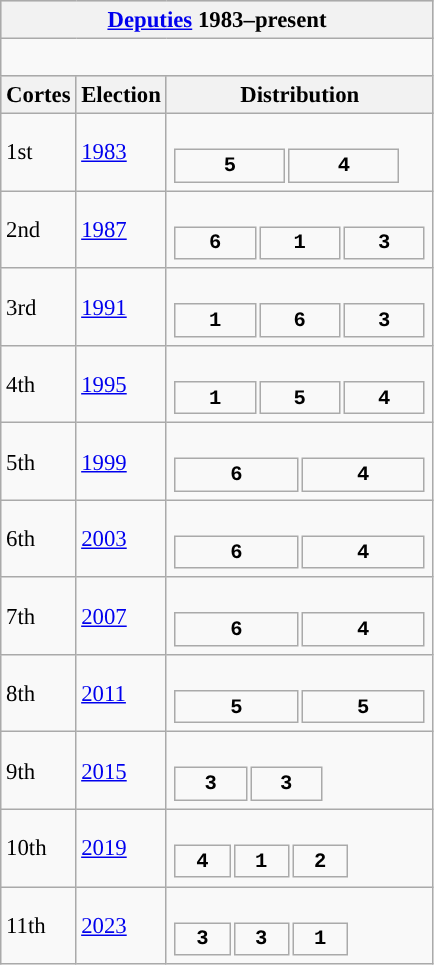<table class="wikitable" style="font-size:95%;">
<tr bgcolor="#CCCCCC">
<th colspan="3"><a href='#'>Deputies</a> 1983–present</th>
</tr>
<tr>
<td colspan="3"><br>









</td>
</tr>
<tr bgcolor="#CCCCCC">
<th>Cortes</th>
<th>Election</th>
<th>Distribution</th>
</tr>
<tr>
<td>1st</td>
<td><a href='#'>1983</a></td>
<td><br><table style="width:11.25em; font-size:90%; text-align:center; font-family:Courier New;">
<tr style="font-weight:bold">
<td style="background:">5</td>
<td style="background:">4</td>
</tr>
</table>
</td>
</tr>
<tr>
<td>2nd</td>
<td><a href='#'>1987</a></td>
<td><br><table style="width:12.5em; font-size:90%; text-align:center; font-family:Courier New;">
<tr style="font-weight:bold">
<td style="background:">6</td>
<td style="background:">1</td>
<td style="background:">3</td>
</tr>
</table>
</td>
</tr>
<tr>
<td>3rd</td>
<td><a href='#'>1991</a></td>
<td><br><table style="width:12.5em; font-size:90%; text-align:center; font-family:Courier New;">
<tr style="font-weight:bold">
<td style="background:">1</td>
<td style="background:">6</td>
<td style="background:">3</td>
</tr>
</table>
</td>
</tr>
<tr>
<td>4th</td>
<td><a href='#'>1995</a></td>
<td><br><table style="width:12.5em; font-size:90%; text-align:center; font-family:Courier New;">
<tr style="font-weight:bold">
<td style="background:">1</td>
<td style="background:">5</td>
<td style="background:">4</td>
</tr>
</table>
</td>
</tr>
<tr>
<td>5th</td>
<td><a href='#'>1999</a></td>
<td><br><table style="width:12.5em; font-size:90%; text-align:center; font-family:Courier New;">
<tr style="font-weight:bold">
<td style="background:">6</td>
<td style="background:">4</td>
</tr>
</table>
</td>
</tr>
<tr>
<td>6th</td>
<td><a href='#'>2003</a></td>
<td><br><table style="width:12.5em; font-size:90%; text-align:center; font-family:Courier New;">
<tr style="font-weight:bold">
<td style="background:">6</td>
<td style="background:">4</td>
</tr>
</table>
</td>
</tr>
<tr>
<td>7th</td>
<td><a href='#'>2007</a></td>
<td><br><table style="width:12.5em; font-size:90%; text-align:center; font-family:Courier New;">
<tr style="font-weight:bold">
<td style="background:">6</td>
<td style="background:">4</td>
</tr>
</table>
</td>
</tr>
<tr>
<td>8th</td>
<td><a href='#'>2011</a></td>
<td><br><table style="width:12.5em; font-size:90%; text-align:center; font-family:Courier New;">
<tr style="font-weight:bold">
<td style="background:">5</td>
<td style="background:">5</td>
</tr>
</table>
</td>
</tr>
<tr>
<td>9th</td>
<td><a href='#'>2015</a></td>
<td><br><table style="width:7.5em; font-size:90%; text-align:center; font-family:Courier New;">
<tr style="font-weight:bold">
<td style="background:">3</td>
<td style="background:">3</td>
</tr>
</table>
</td>
</tr>
<tr>
<td>10th</td>
<td><a href='#'>2019</a></td>
<td><br><table style="width:8.75em; font-size:90%; text-align:center; font-family:Courier New;">
<tr style="font-weight:bold">
<td style="background:">4</td>
<td style="background:">1</td>
<td style="background:">2</td>
</tr>
</table>
</td>
</tr>
<tr>
<td>11th</td>
<td><a href='#'>2023</a></td>
<td><br><table style="width:8.75em; font-size:90%; text-align:center; font-family:Courier New;">
<tr style="font-weight:bold">
<td style="background:">3</td>
<td style="background:">3</td>
<td style="background:">1</td>
</tr>
</table>
</td>
</tr>
</table>
